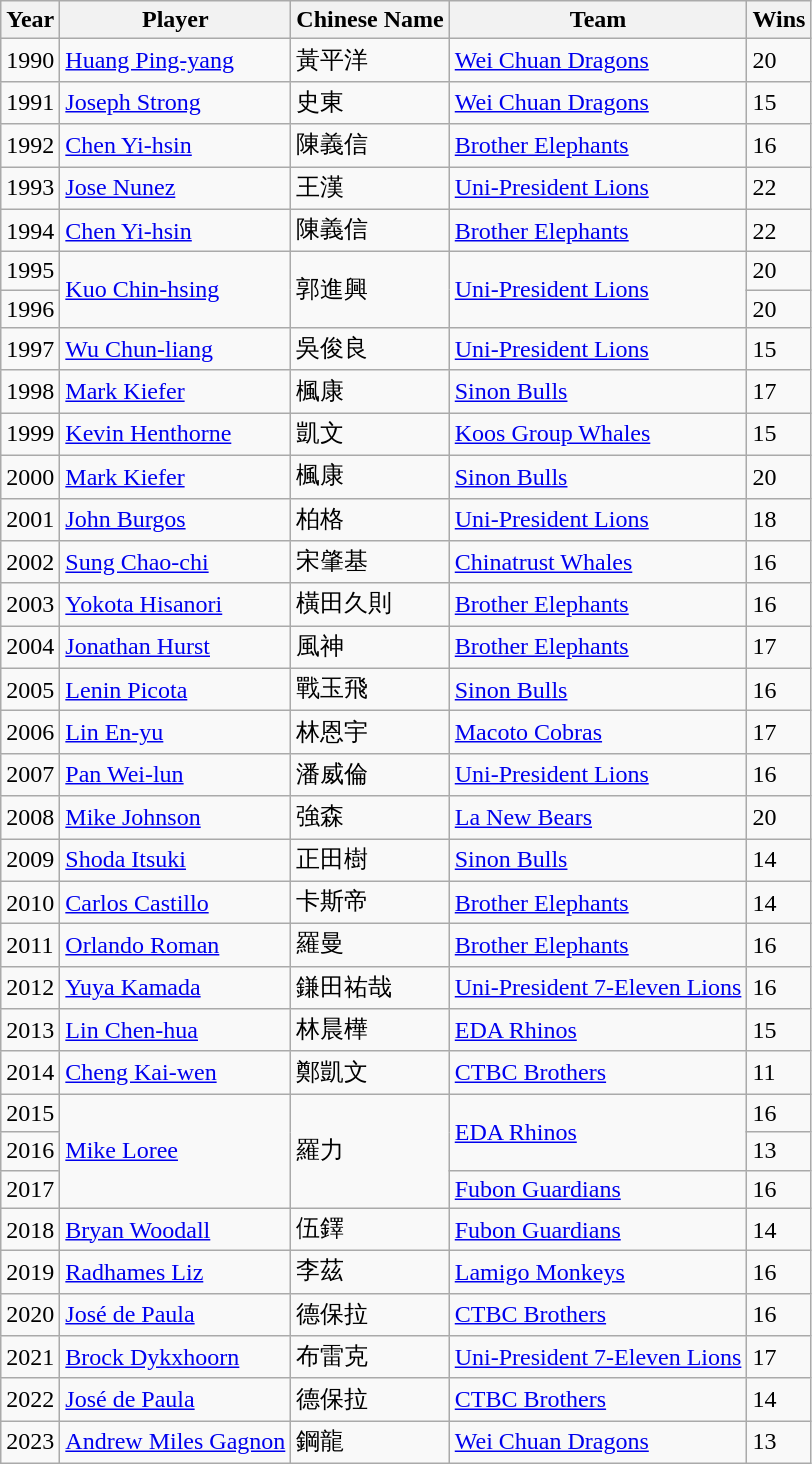<table class="wikitable">
<tr>
<th>Year</th>
<th>Player</th>
<th>Chinese Name</th>
<th>Team</th>
<th>Wins</th>
</tr>
<tr>
<td>1990</td>
<td> <a href='#'>Huang Ping-yang</a></td>
<td>黃平洋</td>
<td><a href='#'>Wei Chuan Dragons</a></td>
<td>20</td>
</tr>
<tr>
<td>1991</td>
<td> <a href='#'>Joseph Strong</a></td>
<td>史東</td>
<td><a href='#'>Wei Chuan Dragons</a></td>
<td>15</td>
</tr>
<tr>
<td>1992</td>
<td> <a href='#'>Chen Yi-hsin</a></td>
<td>陳義信</td>
<td><a href='#'>Brother Elephants</a></td>
<td>16</td>
</tr>
<tr>
<td>1993</td>
<td> <a href='#'>Jose Nunez</a></td>
<td>王漢</td>
<td><a href='#'>Uni-President Lions</a></td>
<td>22</td>
</tr>
<tr>
<td>1994</td>
<td> <a href='#'>Chen Yi-hsin</a></td>
<td>陳義信</td>
<td><a href='#'>Brother Elephants</a></td>
<td>22</td>
</tr>
<tr>
<td>1995</td>
<td rowspan="2"> <a href='#'>Kuo Chin-hsing</a></td>
<td rowspan="2">郭進興</td>
<td rowspan="2"><a href='#'>Uni-President Lions</a></td>
<td>20</td>
</tr>
<tr>
<td>1996</td>
<td>20</td>
</tr>
<tr>
<td>1997</td>
<td> <a href='#'>Wu Chun-liang</a></td>
<td>吳俊良</td>
<td><a href='#'>Uni-President Lions</a></td>
<td>15</td>
</tr>
<tr>
<td>1998</td>
<td> <a href='#'>Mark Kiefer</a></td>
<td>楓康</td>
<td><a href='#'>Sinon Bulls</a></td>
<td>17</td>
</tr>
<tr>
<td>1999</td>
<td> <a href='#'>Kevin Henthorne</a></td>
<td>凱文</td>
<td><a href='#'>Koos Group Whales</a></td>
<td>15</td>
</tr>
<tr>
<td>2000</td>
<td> <a href='#'>Mark Kiefer</a></td>
<td>楓康</td>
<td><a href='#'>Sinon Bulls</a></td>
<td>20</td>
</tr>
<tr>
<td>2001</td>
<td> <a href='#'>John Burgos</a></td>
<td>柏格</td>
<td><a href='#'>Uni-President Lions</a></td>
<td>18</td>
</tr>
<tr>
<td>2002</td>
<td> <a href='#'>Sung Chao-chi</a></td>
<td>宋肇基</td>
<td><a href='#'>Chinatrust Whales</a></td>
<td>16</td>
</tr>
<tr>
<td>2003</td>
<td> <a href='#'>Yokota Hisanori</a></td>
<td>橫田久則</td>
<td><a href='#'>Brother Elephants</a></td>
<td>16</td>
</tr>
<tr>
<td>2004</td>
<td> <a href='#'>Jonathan Hurst</a></td>
<td>風神</td>
<td><a href='#'>Brother Elephants</a></td>
<td>17</td>
</tr>
<tr>
<td>2005</td>
<td> <a href='#'>Lenin Picota</a></td>
<td>戰玉飛</td>
<td><a href='#'>Sinon Bulls</a></td>
<td>16</td>
</tr>
<tr>
<td>2006</td>
<td> <a href='#'>Lin En-yu</a></td>
<td>林恩宇</td>
<td><a href='#'>Macoto Cobras</a></td>
<td>17</td>
</tr>
<tr>
<td>2007</td>
<td> <a href='#'>Pan Wei-lun</a></td>
<td>潘威倫</td>
<td><a href='#'>Uni-President Lions</a></td>
<td>16</td>
</tr>
<tr>
<td>2008</td>
<td> <a href='#'>Mike Johnson</a></td>
<td>強森</td>
<td><a href='#'>La New Bears</a></td>
<td>20</td>
</tr>
<tr>
<td>2009</td>
<td> <a href='#'>Shoda Itsuki</a></td>
<td>正田樹</td>
<td><a href='#'>Sinon Bulls</a></td>
<td>14</td>
</tr>
<tr>
<td>2010</td>
<td> <a href='#'>Carlos Castillo</a></td>
<td>卡斯帝</td>
<td><a href='#'>Brother Elephants</a></td>
<td>14</td>
</tr>
<tr>
<td>2011</td>
<td> <a href='#'>Orlando Roman</a></td>
<td>羅曼</td>
<td><a href='#'>Brother Elephants</a></td>
<td>16</td>
</tr>
<tr>
<td>2012</td>
<td> <a href='#'>Yuya Kamada</a></td>
<td>鎌田祐哉</td>
<td><a href='#'>Uni-President 7-Eleven Lions</a></td>
<td>16</td>
</tr>
<tr>
<td>2013</td>
<td> <a href='#'>Lin Chen-hua</a></td>
<td>林晨樺</td>
<td><a href='#'>EDA Rhinos</a></td>
<td>15</td>
</tr>
<tr>
<td>2014</td>
<td> <a href='#'>Cheng Kai-wen</a></td>
<td>鄭凱文</td>
<td><a href='#'>CTBC Brothers</a></td>
<td>11</td>
</tr>
<tr>
<td>2015</td>
<td rowspan="3"> <a href='#'>Mike Loree</a></td>
<td rowspan="3">羅力</td>
<td rowspan="2"><a href='#'>EDA Rhinos</a></td>
<td>16</td>
</tr>
<tr>
<td>2016</td>
<td>13</td>
</tr>
<tr>
<td>2017</td>
<td><a href='#'>Fubon Guardians</a></td>
<td>16</td>
</tr>
<tr>
<td>2018</td>
<td> <a href='#'>Bryan Woodall</a></td>
<td>伍鐸</td>
<td><a href='#'>Fubon Guardians</a></td>
<td>14</td>
</tr>
<tr>
<td>2019</td>
<td> <a href='#'>Radhames Liz</a></td>
<td>李茲</td>
<td><a href='#'>Lamigo Monkeys</a></td>
<td>16</td>
</tr>
<tr>
<td>2020</td>
<td> <a href='#'>José de Paula</a></td>
<td>德保拉</td>
<td><a href='#'>CTBC Brothers</a></td>
<td>16</td>
</tr>
<tr>
<td>2021</td>
<td> <a href='#'>Brock Dykxhoorn</a></td>
<td>布雷克</td>
<td><a href='#'>Uni-President 7-Eleven Lions</a></td>
<td>17</td>
</tr>
<tr>
<td>2022</td>
<td> <a href='#'>José de Paula</a></td>
<td>德保拉</td>
<td><a href='#'>CTBC Brothers</a></td>
<td>14</td>
</tr>
<tr>
<td>2023</td>
<td> <a href='#'>Andrew Miles Gagnon</a></td>
<td>鋼龍</td>
<td><a href='#'>Wei Chuan Dragons</a></td>
<td>13</td>
</tr>
</table>
